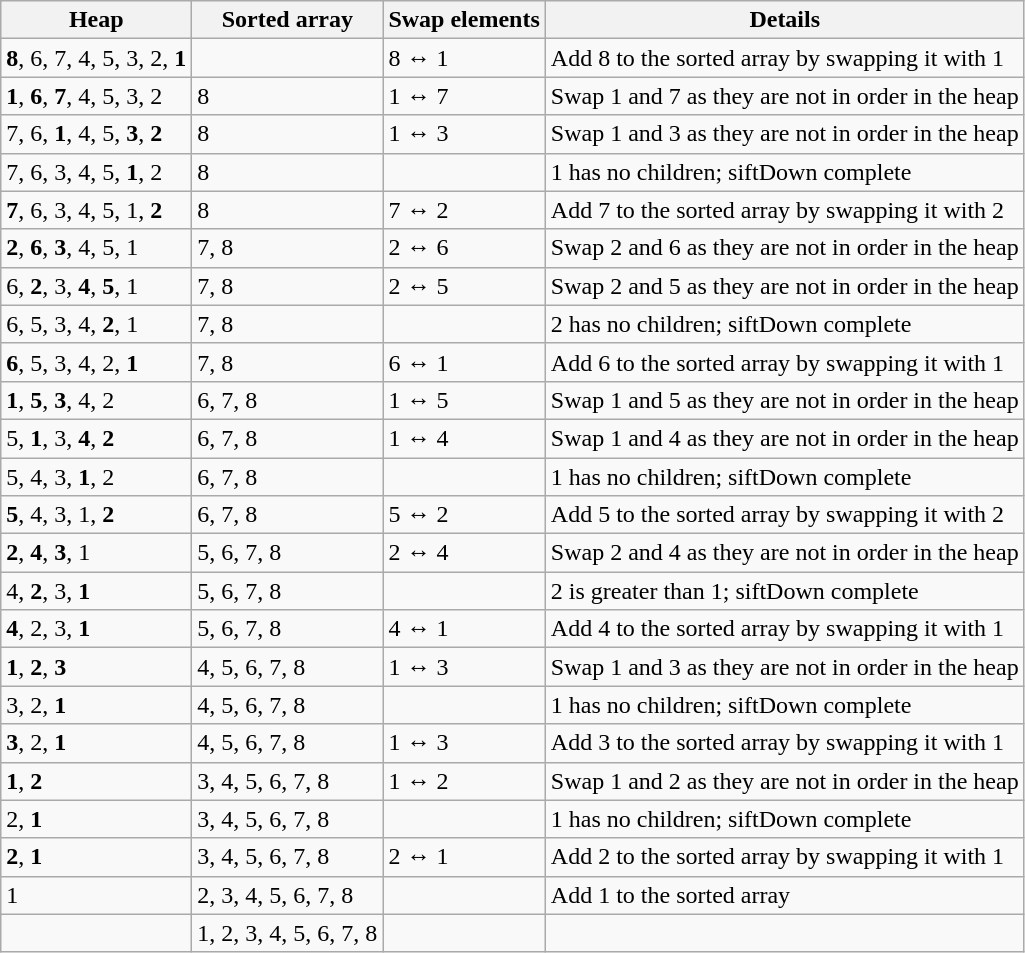<table class="wikitable col2right">
<tr>
<th>Heap</th>
<th>Sorted array</th>
<th>Swap elements</th>
<th>Details</th>
</tr>
<tr>
<td><strong>8</strong>, 6, 7, 4, 5, 3, 2, <strong>1</strong></td>
<td></td>
<td>8 ↔ 1</td>
<td>Add 8 to the sorted array by swapping it with 1</td>
</tr>
<tr>
<td><strong>1</strong>, <strong>6</strong>, <strong>7</strong>, 4, 5, 3, 2</td>
<td>8</td>
<td>1 ↔ 7</td>
<td>Swap 1 and 7 as they are not in order in the heap</td>
</tr>
<tr>
<td>7, 6, <strong>1</strong>, 4, 5, <strong>3</strong>, <strong>2</strong></td>
<td>8</td>
<td>1 ↔ 3</td>
<td>Swap 1 and 3 as they are not in order in the heap</td>
</tr>
<tr>
<td>7, 6, 3, 4, 5, <strong>1</strong>, 2</td>
<td>8</td>
<td></td>
<td>1 has no children; siftDown complete</td>
</tr>
<tr>
<td><strong>7</strong>, 6, 3, 4, 5, 1, <strong>2</strong></td>
<td>8</td>
<td>7 ↔ 2</td>
<td>Add 7 to the sorted array by swapping it with 2</td>
</tr>
<tr>
<td><strong>2</strong>, <strong>6</strong>, <strong>3</strong>, 4, 5, 1</td>
<td>7, 8</td>
<td>2 ↔ 6</td>
<td>Swap 2 and 6 as they are not in order in the heap</td>
</tr>
<tr>
<td>6, <strong>2</strong>, 3, <strong>4</strong>, <strong>5</strong>, 1</td>
<td>7, 8</td>
<td>2 ↔ 5</td>
<td>Swap 2 and 5 as they are not in order in the heap</td>
</tr>
<tr>
<td>6, 5, 3, 4, <strong>2</strong>, 1</td>
<td>7, 8</td>
<td></td>
<td>2 has no children; siftDown complete</td>
</tr>
<tr>
<td><strong>6</strong>, 5, 3, 4, 2, <strong>1</strong></td>
<td>7, 8</td>
<td>6 ↔ 1</td>
<td>Add 6 to the sorted array by swapping it with 1</td>
</tr>
<tr>
<td><strong>1</strong>, <strong>5</strong>, <strong>3</strong>, 4, 2</td>
<td>6, 7, 8</td>
<td>1 ↔ 5</td>
<td>Swap 1 and 5 as they are not in order in the heap</td>
</tr>
<tr>
<td>5, <strong>1</strong>, 3, <strong>4</strong>, <strong>2</strong></td>
<td>6, 7, 8</td>
<td>1 ↔ 4</td>
<td>Swap 1 and 4 as they are not in order in the heap</td>
</tr>
<tr>
<td>5, 4, 3, <strong>1</strong>, 2</td>
<td>6, 7, 8</td>
<td></td>
<td>1 has no children; siftDown complete</td>
</tr>
<tr>
<td><strong>5</strong>, 4, 3, 1, <strong>2</strong></td>
<td>6, 7, 8</td>
<td>5 ↔ 2</td>
<td>Add 5 to the sorted array by swapping it with 2</td>
</tr>
<tr>
<td><strong>2</strong>, <strong>4</strong>, <strong>3</strong>, 1</td>
<td>5, 6, 7, 8</td>
<td>2 ↔ 4</td>
<td>Swap 2 and 4 as they are not in order in the heap</td>
</tr>
<tr>
<td>4, <strong>2</strong>, 3, <strong>1</strong></td>
<td>5, 6, 7, 8</td>
<td></td>
<td>2 is greater than 1; siftDown complete</td>
</tr>
<tr>
<td><strong>4</strong>, 2, 3, <strong>1</strong></td>
<td>5, 6, 7, 8</td>
<td>4 ↔ 1</td>
<td>Add 4 to the sorted array by swapping it with 1</td>
</tr>
<tr>
<td><strong>1</strong>, <strong>2</strong>, <strong>3</strong></td>
<td>4, 5, 6, 7, 8</td>
<td>1 ↔ 3</td>
<td>Swap 1 and 3 as they are not in order in the heap</td>
</tr>
<tr>
<td>3, 2, <strong>1</strong></td>
<td>4, 5, 6, 7, 8</td>
<td></td>
<td>1 has no children; siftDown complete</td>
</tr>
<tr>
<td><strong>3</strong>, 2, <strong>1</strong></td>
<td>4, 5, 6, 7, 8</td>
<td>1 ↔ 3</td>
<td>Add 3 to the sorted array by swapping it with 1</td>
</tr>
<tr>
<td><strong>1</strong>, <strong>2</strong></td>
<td>3, 4, 5, 6, 7, 8</td>
<td>1 ↔ 2</td>
<td>Swap 1 and 2 as they are not in order in the heap</td>
</tr>
<tr>
<td>2, <strong>1</strong></td>
<td>3, 4, 5, 6, 7, 8</td>
<td></td>
<td>1 has no children; siftDown complete</td>
</tr>
<tr>
<td><strong>2</strong>, <strong>1</strong></td>
<td>3, 4, 5, 6, 7, 8</td>
<td>2 ↔ 1</td>
<td>Add 2 to the sorted array by swapping it with 1</td>
</tr>
<tr>
<td>1</td>
<td>2, 3, 4, 5, 6, 7, 8</td>
<td></td>
<td>Add 1 to the sorted array</td>
</tr>
<tr>
<td></td>
<td>1, 2, 3, 4, 5, 6, 7, 8</td>
<td></td>
<td></td>
</tr>
</table>
